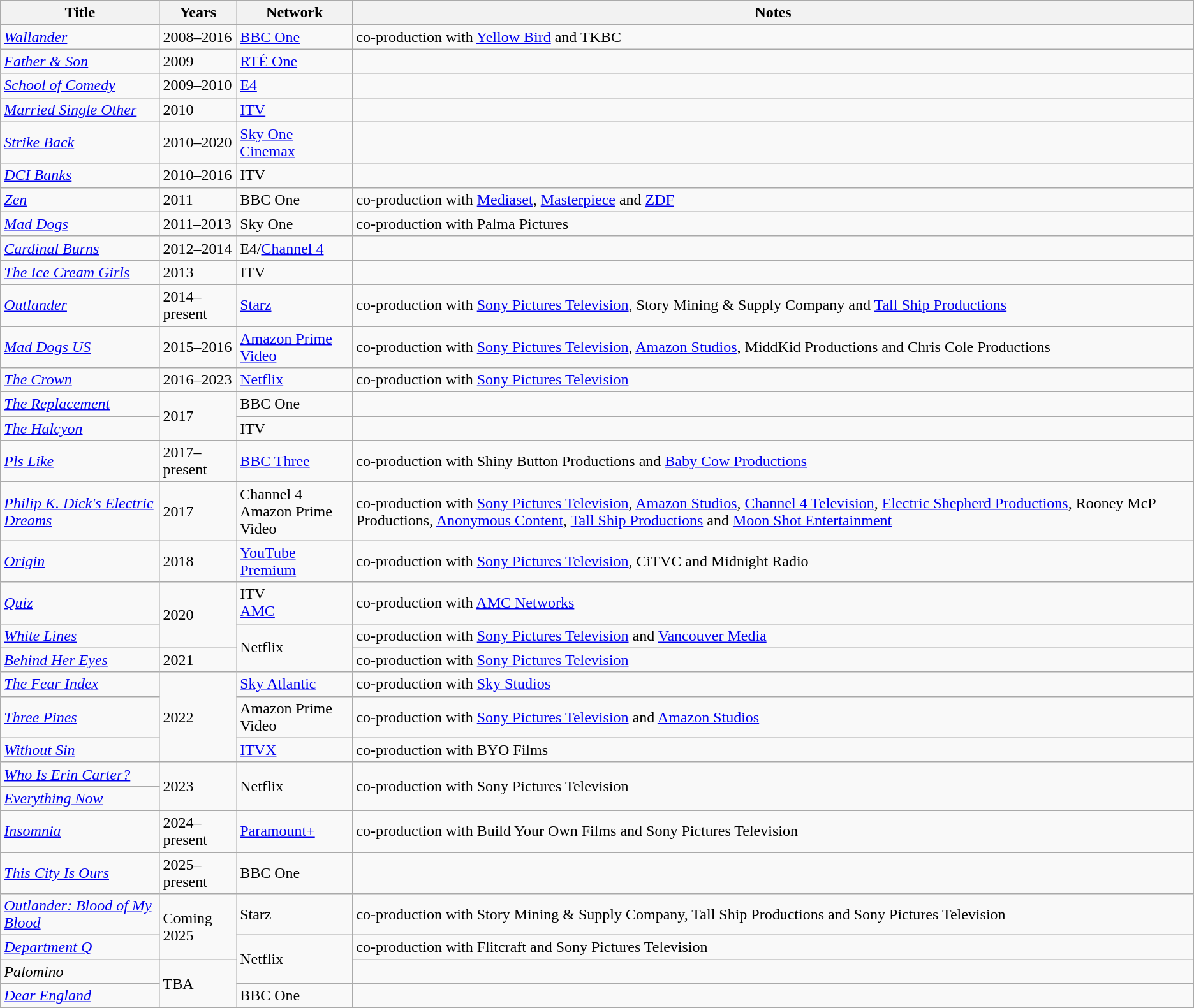<table class="wikitable sortable">
<tr>
<th>Title</th>
<th>Years</th>
<th>Network</th>
<th>Notes</th>
</tr>
<tr>
<td><em><a href='#'>Wallander</a></em></td>
<td>2008–2016</td>
<td><a href='#'>BBC One</a></td>
<td>co-production with <a href='#'>Yellow Bird</a> and TKBC</td>
</tr>
<tr>
<td><em><a href='#'>Father & Son</a></em></td>
<td>2009</td>
<td><a href='#'>RTÉ One</a></td>
<td></td>
</tr>
<tr>
<td><em><a href='#'>School of Comedy</a></em></td>
<td>2009–2010</td>
<td><a href='#'>E4</a></td>
<td></td>
</tr>
<tr>
<td><em><a href='#'>Married Single Other</a></em></td>
<td>2010</td>
<td><a href='#'>ITV</a></td>
<td></td>
</tr>
<tr>
<td><em><a href='#'>Strike Back</a></em></td>
<td>2010–2020</td>
<td><a href='#'>Sky One</a><br><a href='#'>Cinemax</a></td>
<td></td>
</tr>
<tr>
<td><em><a href='#'>DCI Banks</a></em></td>
<td>2010–2016</td>
<td>ITV</td>
<td></td>
</tr>
<tr>
<td><em><a href='#'>Zen</a></em></td>
<td>2011</td>
<td>BBC One</td>
<td>co-production with <a href='#'>Mediaset</a>, <a href='#'>Masterpiece</a> and <a href='#'>ZDF</a></td>
</tr>
<tr>
<td><em><a href='#'>Mad Dogs</a></em></td>
<td>2011–2013</td>
<td>Sky One</td>
<td>co-production with Palma Pictures</td>
</tr>
<tr>
<td><em><a href='#'>Cardinal Burns</a></em></td>
<td>2012–2014</td>
<td>E4/<a href='#'>Channel 4</a></td>
<td></td>
</tr>
<tr>
<td><em><a href='#'>The Ice Cream Girls</a></em></td>
<td>2013</td>
<td>ITV</td>
<td></td>
</tr>
<tr>
<td><em><a href='#'>Outlander</a></em></td>
<td>2014–present</td>
<td><a href='#'>Starz</a></td>
<td>co-production with <a href='#'>Sony Pictures Television</a>, Story Mining & Supply Company and <a href='#'>Tall Ship Productions</a></td>
</tr>
<tr>
<td><em><a href='#'>Mad Dogs US</a></em></td>
<td>2015–2016</td>
<td><a href='#'>Amazon Prime Video</a></td>
<td>co-production with <a href='#'>Sony Pictures Television</a>, <a href='#'>Amazon Studios</a>, MiddKid Productions and Chris Cole Productions</td>
</tr>
<tr>
<td><em><a href='#'>The Crown</a></em></td>
<td>2016–2023</td>
<td><a href='#'>Netflix</a></td>
<td>co-production with <a href='#'>Sony Pictures Television</a></td>
</tr>
<tr>
<td><em><a href='#'>The Replacement</a></em></td>
<td rowspan="2">2017</td>
<td>BBC One</td>
<td></td>
</tr>
<tr>
<td><em><a href='#'>The Halcyon</a></em></td>
<td>ITV</td>
<td></td>
</tr>
<tr>
<td><em><a href='#'>Pls Like</a></em></td>
<td>2017–present</td>
<td><a href='#'>BBC Three</a></td>
<td>co-production with Shiny Button Productions and <a href='#'>Baby Cow Productions</a></td>
</tr>
<tr>
<td><em><a href='#'>Philip K. Dick's Electric Dreams</a></em></td>
<td>2017</td>
<td>Channel 4<br>Amazon Prime Video</td>
<td>co-production with <a href='#'>Sony Pictures Television</a>, <a href='#'>Amazon Studios</a>, <a href='#'>Channel 4 Television</a>, <a href='#'>Electric Shepherd Productions</a>, Rooney McP Productions, <a href='#'>Anonymous Content</a>, <a href='#'>Tall Ship Productions</a> and <a href='#'>Moon Shot Entertainment</a></td>
</tr>
<tr>
<td><em><a href='#'>Origin</a></em></td>
<td>2018</td>
<td><a href='#'>YouTube Premium</a></td>
<td>co-production with <a href='#'>Sony Pictures Television</a>, CiTVC and Midnight Radio</td>
</tr>
<tr>
<td><em><a href='#'>Quiz</a></em></td>
<td rowspan="2">2020</td>
<td>ITV<br><a href='#'>AMC</a></td>
<td>co-production with	<a href='#'>AMC Networks</a></td>
</tr>
<tr>
<td><em><a href='#'>White Lines</a></em></td>
<td rowspan="2">Netflix</td>
<td>co-production with <a href='#'>Sony Pictures Television</a> and <a href='#'>Vancouver Media</a></td>
</tr>
<tr>
<td><em><a href='#'>Behind Her Eyes</a></em></td>
<td>2021</td>
<td>co-production with <a href='#'>Sony Pictures Television</a></td>
</tr>
<tr>
<td><em><a href='#'>The Fear Index</a></em></td>
<td rowspan="3">2022</td>
<td><a href='#'>Sky Atlantic</a></td>
<td>co-production with <a href='#'>Sky Studios</a></td>
</tr>
<tr>
<td><em><a href='#'>Three Pines</a></em></td>
<td>Amazon Prime Video</td>
<td>co-production with <a href='#'>Sony Pictures Television</a> and <a href='#'>Amazon Studios</a></td>
</tr>
<tr>
<td><em><a href='#'>Without Sin</a></em></td>
<td><a href='#'>ITVX</a></td>
<td>co-production with BYO Films</td>
</tr>
<tr>
<td><em><a href='#'>Who Is Erin Carter?</a></em></td>
<td rowspan="2">2023</td>
<td rowspan="2">Netflix</td>
<td rowspan="2">co-production with Sony Pictures Television</td>
</tr>
<tr>
<td><em><a href='#'> Everything Now</a></em></td>
</tr>
<tr>
<td><em><a href='#'>Insomnia</a></em></td>
<td>2024–present</td>
<td><a href='#'>Paramount+</a></td>
<td>co-production with Build Your Own Films and Sony Pictures Television</td>
</tr>
<tr>
<td><em><a href='#'>This City Is Ours</a></em></td>
<td>2025–present</td>
<td>BBC One</td>
<td></td>
</tr>
<tr>
<td><em><a href='#'>Outlander: Blood of My Blood</a></em></td>
<td rowspan="2">Coming 2025</td>
<td>Starz</td>
<td>co-production with Story Mining & Supply Company, Tall Ship Productions and Sony Pictures Television</td>
</tr>
<tr>
<td><em><a href='#'>Department Q</a></em></td>
<td rowspan="2">Netflix</td>
<td>co-production with Flitcraft and Sony Pictures Television</td>
</tr>
<tr>
<td><em>Palomino</em></td>
<td rowspan="2">TBA</td>
<td></td>
</tr>
<tr>
<td><em><a href='#'>Dear England</a></em></td>
<td>BBC One</td>
</tr>
</table>
